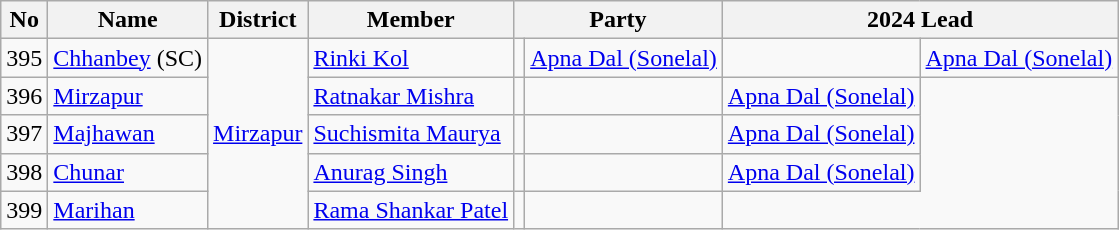<table class="wikitable sortable">
<tr>
<th>No</th>
<th>Name</th>
<th>District</th>
<th>Member</th>
<th colspan="2">Party</th>
<th colspan="2">2024 Lead</th>
</tr>
<tr>
<td>395</td>
<td><a href='#'>Chhanbey</a>  (SC)</td>
<td rowspan="5"><a href='#'>Mirzapur</a></td>
<td><a href='#'>Rinki Kol</a></td>
<td style=background-color:></td>
<td><a href='#'>Apna Dal (Sonelal)</a></td>
<td style=background-color:></td>
<td><a href='#'>Apna Dal (Sonelal)</a></td>
</tr>
<tr>
<td>396</td>
<td><a href='#'>Mirzapur</a></td>
<td><a href='#'>Ratnakar Mishra</a></td>
<td></td>
<td style=background-color:></td>
<td><a href='#'>Apna Dal (Sonelal)</a></td>
</tr>
<tr>
<td>397</td>
<td><a href='#'>Majhawan</a></td>
<td><a href='#'>Suchismita Maurya</a></td>
<td></td>
<td style=background-color:></td>
<td><a href='#'>Apna Dal (Sonelal)</a></td>
</tr>
<tr>
<td>398</td>
<td><a href='#'>Chunar</a></td>
<td><a href='#'>Anurag Singh</a></td>
<td></td>
<td style=background-color:></td>
<td><a href='#'>Apna Dal (Sonelal)</a></td>
</tr>
<tr>
<td>399</td>
<td><a href='#'>Marihan</a></td>
<td><a href='#'>Rama Shankar Patel</a></td>
<td></td>
<td></td>
</tr>
</table>
